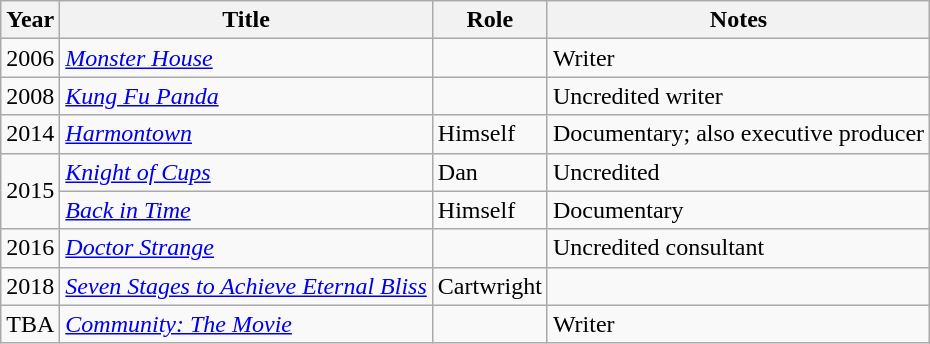<table class="wikitable sortable">
<tr>
<th>Year</th>
<th>Title</th>
<th>Role</th>
<th>Notes</th>
</tr>
<tr>
<td>2006</td>
<td><em><a href='#'>Monster House</a></em></td>
<td></td>
<td>Writer</td>
</tr>
<tr>
<td>2008</td>
<td><em><a href='#'>Kung Fu Panda</a></em></td>
<td></td>
<td>Uncredited writer</td>
</tr>
<tr>
<td>2014</td>
<td><em><a href='#'>Harmontown</a></em></td>
<td>Himself</td>
<td>Documentary; also executive producer</td>
</tr>
<tr>
<td rowspan=2>2015</td>
<td><em><a href='#'>Knight of Cups</a></em></td>
<td>Dan</td>
<td>Uncredited</td>
</tr>
<tr>
<td><em><a href='#'>Back in Time</a></em></td>
<td>Himself</td>
<td>Documentary</td>
</tr>
<tr>
<td>2016</td>
<td><em><a href='#'>Doctor Strange</a></em></td>
<td></td>
<td>Uncredited consultant</td>
</tr>
<tr>
<td>2018</td>
<td><em><a href='#'>Seven Stages to Achieve Eternal Bliss</a></em></td>
<td>Cartwright</td>
<td></td>
</tr>
<tr>
<td>TBA</td>
<td><em><a href='#'>Community: The Movie</a></em></td>
<td></td>
<td>Writer</td>
</tr>
</table>
